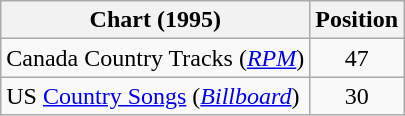<table class="wikitable sortable">
<tr>
<th scope="col">Chart (1995)</th>
<th scope="col">Position</th>
</tr>
<tr>
<td>Canada Country Tracks (<em><a href='#'>RPM</a></em>)</td>
<td align="center">47</td>
</tr>
<tr>
<td>US <a href='#'>Country Songs</a> (<em><a href='#'>Billboard</a></em>)</td>
<td align="center">30</td>
</tr>
</table>
